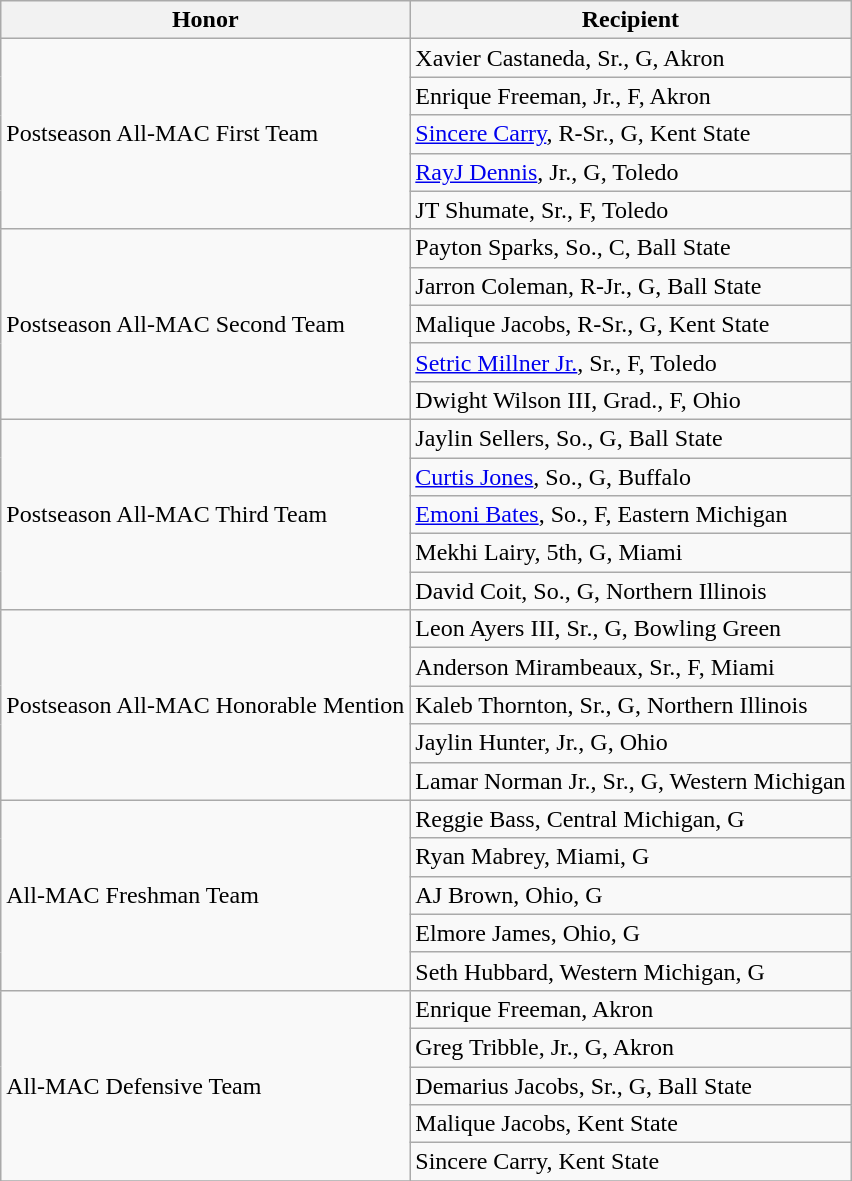<table class="wikitable" border="1">
<tr>
<th>Honor</th>
<th>Recipient</th>
</tr>
<tr>
<td rowspan=5 valign=middle>Postseason All-MAC First Team</td>
<td>Xavier Castaneda, Sr., G, Akron</td>
</tr>
<tr>
<td>Enrique Freeman, Jr., F, Akron</td>
</tr>
<tr>
<td><a href='#'>Sincere Carry</a>, R-Sr., G, Kent State</td>
</tr>
<tr>
<td><a href='#'>RayJ Dennis</a>, Jr., G, Toledo</td>
</tr>
<tr>
<td>JT Shumate, Sr., F, Toledo</td>
</tr>
<tr>
<td rowspan=5 valign=middle>Postseason All-MAC Second Team</td>
<td>Payton Sparks, So., C, Ball State</td>
</tr>
<tr>
<td>Jarron Coleman, R-Jr., G, Ball State</td>
</tr>
<tr>
<td>Malique Jacobs, R-Sr., G, Kent State</td>
</tr>
<tr>
<td><a href='#'>Setric Millner Jr.</a>, Sr., F, Toledo</td>
</tr>
<tr>
<td>Dwight Wilson III, Grad., F, Ohio</td>
</tr>
<tr>
<td rowspan=5 valign=middle>Postseason All-MAC Third Team</td>
<td>Jaylin Sellers, So., G, Ball State</td>
</tr>
<tr>
<td><a href='#'>Curtis Jones</a>, So., G, Buffalo</td>
</tr>
<tr>
<td><a href='#'>Emoni Bates</a>, So., F, Eastern Michigan</td>
</tr>
<tr>
<td>Mekhi Lairy, 5th, G, Miami</td>
</tr>
<tr>
<td>David Coit, So., G, Northern Illinois</td>
</tr>
<tr>
<td rowspan=5 valign=middle>Postseason All-MAC Honorable Mention</td>
<td>Leon Ayers III, Sr., G, Bowling Green</td>
</tr>
<tr>
<td>Anderson Mirambeaux, Sr., F, Miami</td>
</tr>
<tr>
<td>Kaleb Thornton, Sr., G, Northern Illinois</td>
</tr>
<tr>
<td>Jaylin Hunter, Jr., G, Ohio</td>
</tr>
<tr>
<td>Lamar Norman Jr., Sr., G, Western Michigan</td>
</tr>
<tr>
<td rowspan=5 valign=middle>All-MAC Freshman Team</td>
<td>Reggie Bass, Central Michigan, G</td>
</tr>
<tr>
<td>Ryan Mabrey, Miami, G</td>
</tr>
<tr>
<td>AJ Brown, Ohio, G</td>
</tr>
<tr>
<td>Elmore James, Ohio, G</td>
</tr>
<tr>
<td>Seth Hubbard, Western Michigan, G</td>
</tr>
<tr>
<td rowspan=5 valign=middle>All-MAC Defensive Team</td>
<td>Enrique Freeman, Akron</td>
</tr>
<tr>
<td>Greg Tribble, Jr., G, Akron</td>
</tr>
<tr>
<td>Demarius Jacobs, Sr., G, Ball State</td>
</tr>
<tr>
<td>Malique Jacobs, Kent State</td>
</tr>
<tr>
<td>Sincere Carry, Kent State</td>
</tr>
<tr>
</tr>
</table>
